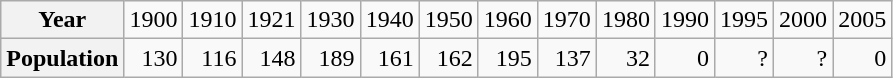<table class="wikitable" style="text-align:right;">
<tr>
<th>Year</th>
<td>1900</td>
<td>1910</td>
<td>1921</td>
<td>1930</td>
<td>1940</td>
<td>1950</td>
<td>1960</td>
<td>1970</td>
<td>1980</td>
<td>1990</td>
<td>1995</td>
<td>2000</td>
<td>2005</td>
</tr>
<tr>
<th>Population</th>
<td>130</td>
<td>116</td>
<td>148</td>
<td>189</td>
<td>161</td>
<td>162</td>
<td>195</td>
<td>137</td>
<td>32</td>
<td>0</td>
<td>?</td>
<td>?</td>
<td>0</td>
</tr>
</table>
